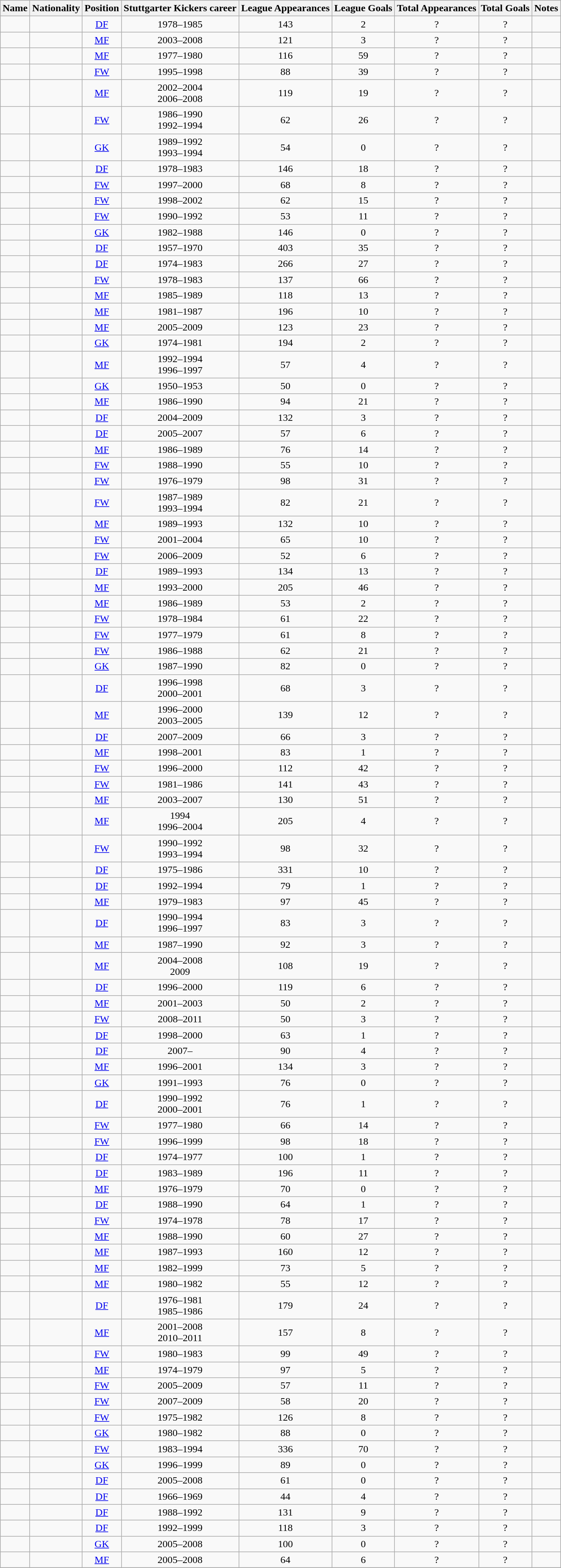<table class="wikitable sortable" style="text-align:center;">
<tr>
<th>Name</th>
<th>Nationality</th>
<th>Position</th>
<th>Stuttgarter Kickers career</th>
<th>League Appearances</th>
<th>League Goals</th>
<th>Total Appearances</th>
<th>Total Goals</th>
<th class="unsortable">Notes</th>
</tr>
<tr>
<td align=left></td>
<td align=left></td>
<td><a href='#'>DF</a></td>
<td>1978–1985</td>
<td>143</td>
<td>2</td>
<td>?</td>
<td>?</td>
<td></td>
</tr>
<tr>
<td align=left></td>
<td align=left></td>
<td><a href='#'>MF</a></td>
<td>2003–2008</td>
<td>121</td>
<td>3</td>
<td>?</td>
<td>?</td>
<td></td>
</tr>
<tr>
<td align=left></td>
<td align=left></td>
<td><a href='#'>MF</a></td>
<td>1977–1980</td>
<td>116</td>
<td>59</td>
<td>?</td>
<td>?</td>
<td></td>
</tr>
<tr>
<td align=left></td>
<td align=left></td>
<td><a href='#'>FW</a></td>
<td>1995–1998</td>
<td>88</td>
<td>39</td>
<td>?</td>
<td>?</td>
<td></td>
</tr>
<tr>
<td align=left></td>
<td align=left></td>
<td><a href='#'>MF</a></td>
<td>2002–2004<br>2006–2008</td>
<td>119</td>
<td>19</td>
<td>?</td>
<td>?</td>
<td></td>
</tr>
<tr>
<td align=left></td>
<td align=left></td>
<td><a href='#'>FW</a></td>
<td>1986–1990<br>1992–1994</td>
<td>62</td>
<td>26</td>
<td>?</td>
<td>?</td>
<td></td>
</tr>
<tr>
<td align=left></td>
<td align=left></td>
<td><a href='#'>GK</a></td>
<td>1989–1992<br>1993–1994</td>
<td>54</td>
<td>0</td>
<td>?</td>
<td>?</td>
<td></td>
</tr>
<tr>
<td align=left></td>
<td align=left></td>
<td><a href='#'>DF</a></td>
<td>1978–1983</td>
<td>146</td>
<td>18</td>
<td>?</td>
<td>?</td>
<td></td>
</tr>
<tr>
<td align=left></td>
<td align=left></td>
<td><a href='#'>FW</a></td>
<td>1997–2000</td>
<td>68</td>
<td>8</td>
<td>?</td>
<td>?</td>
<td></td>
</tr>
<tr>
<td align=left></td>
<td align=left></td>
<td><a href='#'>FW</a></td>
<td>1998–2002</td>
<td>62</td>
<td>15</td>
<td>?</td>
<td>?</td>
<td></td>
</tr>
<tr>
<td align=left></td>
<td align=left></td>
<td><a href='#'>FW</a></td>
<td>1990–1992</td>
<td>53</td>
<td>11</td>
<td>?</td>
<td>?</td>
<td></td>
</tr>
<tr>
<td align=left></td>
<td align=left></td>
<td><a href='#'>GK</a></td>
<td>1982–1988</td>
<td>146</td>
<td>0</td>
<td>?</td>
<td>?</td>
<td></td>
</tr>
<tr>
<td align=left></td>
<td align=left></td>
<td><a href='#'>DF</a></td>
<td>1957–1970</td>
<td>403</td>
<td>35</td>
<td>?</td>
<td>?</td>
<td></td>
</tr>
<tr>
<td align=left></td>
<td align=left></td>
<td><a href='#'>DF</a></td>
<td>1974–1983</td>
<td>266</td>
<td>27</td>
<td>?</td>
<td>?</td>
<td></td>
</tr>
<tr>
<td align=left></td>
<td align=left></td>
<td><a href='#'>FW</a></td>
<td>1978–1983</td>
<td>137</td>
<td>66</td>
<td>?</td>
<td>?</td>
<td></td>
</tr>
<tr>
<td align=left></td>
<td align=left></td>
<td><a href='#'>MF</a></td>
<td>1985–1989</td>
<td>118</td>
<td>13</td>
<td>?</td>
<td>?</td>
<td></td>
</tr>
<tr>
<td align=left></td>
<td align=left></td>
<td><a href='#'>MF</a></td>
<td>1981–1987</td>
<td>196</td>
<td>10</td>
<td>?</td>
<td>?</td>
<td></td>
</tr>
<tr>
<td align=left></td>
<td align=left></td>
<td><a href='#'>MF</a></td>
<td>2005–2009</td>
<td>123</td>
<td>23</td>
<td>?</td>
<td>?</td>
<td></td>
</tr>
<tr>
<td align=left></td>
<td align=left></td>
<td><a href='#'>GK</a></td>
<td>1974–1981</td>
<td>194</td>
<td>2</td>
<td>?</td>
<td>?</td>
<td></td>
</tr>
<tr>
<td align=left></td>
<td align=left></td>
<td><a href='#'>MF</a></td>
<td>1992–1994<br>1996–1997</td>
<td>57</td>
<td>4</td>
<td>?</td>
<td>?</td>
<td></td>
</tr>
<tr>
<td align=left></td>
<td align=left></td>
<td><a href='#'>GK</a></td>
<td>1950–1953</td>
<td>50</td>
<td>0</td>
<td>?</td>
<td>?</td>
<td></td>
</tr>
<tr>
<td align=left></td>
<td align=left></td>
<td><a href='#'>MF</a></td>
<td>1986–1990</td>
<td>94</td>
<td>21</td>
<td>?</td>
<td>?</td>
<td></td>
</tr>
<tr>
<td align=left></td>
<td align=left></td>
<td><a href='#'>DF</a></td>
<td>2004–2009</td>
<td>132</td>
<td>3</td>
<td>?</td>
<td>?</td>
<td></td>
</tr>
<tr>
<td align=left></td>
<td align=left></td>
<td><a href='#'>DF</a></td>
<td>2005–2007</td>
<td>57</td>
<td>6</td>
<td>?</td>
<td>?</td>
<td></td>
</tr>
<tr>
<td align=left></td>
<td align=left></td>
<td><a href='#'>MF</a></td>
<td>1986–1989</td>
<td>76</td>
<td>14</td>
<td>?</td>
<td>?</td>
<td></td>
</tr>
<tr>
<td align=left></td>
<td align=left></td>
<td><a href='#'>FW</a></td>
<td>1988–1990</td>
<td>55</td>
<td>10</td>
<td>?</td>
<td>?</td>
<td></td>
</tr>
<tr>
<td align=left></td>
<td align=left></td>
<td><a href='#'>FW</a></td>
<td>1976–1979</td>
<td>98</td>
<td>31</td>
<td>?</td>
<td>?</td>
<td></td>
</tr>
<tr>
<td align=left></td>
<td align=left></td>
<td><a href='#'>FW</a></td>
<td>1987–1989<br>1993–1994</td>
<td>82</td>
<td>21</td>
<td>?</td>
<td>?</td>
<td></td>
</tr>
<tr>
<td align=left></td>
<td align=left></td>
<td><a href='#'>MF</a></td>
<td>1989–1993</td>
<td>132</td>
<td>10</td>
<td>?</td>
<td>?</td>
<td></td>
</tr>
<tr>
<td align=left></td>
<td align=left></td>
<td><a href='#'>FW</a></td>
<td>2001–2004</td>
<td>65</td>
<td>10</td>
<td>?</td>
<td>?</td>
<td></td>
</tr>
<tr>
<td align=left></td>
<td align=left></td>
<td><a href='#'>FW</a></td>
<td>2006–2009</td>
<td>52</td>
<td>6</td>
<td>?</td>
<td>?</td>
<td></td>
</tr>
<tr>
<td align=left></td>
<td align=left></td>
<td><a href='#'>DF</a></td>
<td>1989–1993</td>
<td>134</td>
<td>13</td>
<td>?</td>
<td>?</td>
<td></td>
</tr>
<tr>
<td align=left></td>
<td align=left></td>
<td><a href='#'>MF</a></td>
<td>1993–2000</td>
<td>205</td>
<td>46</td>
<td>?</td>
<td>?</td>
<td></td>
</tr>
<tr>
<td align=left></td>
<td align=left></td>
<td><a href='#'>MF</a></td>
<td>1986–1989</td>
<td>53</td>
<td>2</td>
<td>?</td>
<td>?</td>
<td></td>
</tr>
<tr>
<td align=left></td>
<td align=left></td>
<td><a href='#'>FW</a></td>
<td>1978–1984</td>
<td>61</td>
<td>22</td>
<td>?</td>
<td>?</td>
<td></td>
</tr>
<tr>
<td align=left></td>
<td align=left></td>
<td><a href='#'>FW</a></td>
<td>1977–1979</td>
<td>61</td>
<td>8</td>
<td>?</td>
<td>?</td>
<td></td>
</tr>
<tr>
<td align=left></td>
<td align=left></td>
<td><a href='#'>FW</a></td>
<td>1986–1988</td>
<td>62</td>
<td>21</td>
<td>?</td>
<td>?</td>
<td></td>
</tr>
<tr>
<td align=left></td>
<td align=left></td>
<td><a href='#'>GK</a></td>
<td>1987–1990</td>
<td>82</td>
<td>0</td>
<td>?</td>
<td>?</td>
<td></td>
</tr>
<tr>
<td align=left></td>
<td align=left></td>
<td><a href='#'>DF</a></td>
<td>1996–1998<br>2000–2001</td>
<td>68</td>
<td>3</td>
<td>?</td>
<td>?</td>
<td></td>
</tr>
<tr>
<td align=left></td>
<td align=left></td>
<td><a href='#'>MF</a></td>
<td>1996–2000<br>2003–2005</td>
<td>139</td>
<td>12</td>
<td>?</td>
<td>?</td>
<td></td>
</tr>
<tr>
<td align=left></td>
<td align=left></td>
<td><a href='#'>DF</a></td>
<td>2007–2009</td>
<td>66</td>
<td>3</td>
<td>?</td>
<td>?</td>
<td></td>
</tr>
<tr>
<td align=left></td>
<td align=left></td>
<td><a href='#'>MF</a></td>
<td>1998–2001</td>
<td>83</td>
<td>1</td>
<td>?</td>
<td>?</td>
<td></td>
</tr>
<tr>
<td align=left></td>
<td align=left></td>
<td><a href='#'>FW</a></td>
<td>1996–2000</td>
<td>112</td>
<td>42</td>
<td>?</td>
<td>?</td>
<td></td>
</tr>
<tr>
<td align=left></td>
<td align=left></td>
<td><a href='#'>FW</a></td>
<td>1981–1986</td>
<td>141</td>
<td>43</td>
<td>?</td>
<td>?</td>
<td></td>
</tr>
<tr>
<td align=left></td>
<td align=left></td>
<td><a href='#'>MF</a></td>
<td>2003–2007</td>
<td>130</td>
<td>51</td>
<td>?</td>
<td>?</td>
<td></td>
</tr>
<tr>
<td align=left></td>
<td align=left></td>
<td><a href='#'>MF</a></td>
<td>1994<br>1996–2004</td>
<td>205</td>
<td>4</td>
<td>?</td>
<td>?</td>
<td></td>
</tr>
<tr>
<td align=left></td>
<td align=left></td>
<td><a href='#'>FW</a></td>
<td>1990–1992<br>1993–1994</td>
<td>98</td>
<td>32</td>
<td>?</td>
<td>?</td>
<td></td>
</tr>
<tr>
<td align=left></td>
<td align=left></td>
<td><a href='#'>DF</a></td>
<td>1975–1986</td>
<td>331</td>
<td>10</td>
<td>?</td>
<td>?</td>
<td></td>
</tr>
<tr>
<td align=left></td>
<td align=left></td>
<td><a href='#'>DF</a></td>
<td>1992–1994</td>
<td>79</td>
<td>1</td>
<td>?</td>
<td>?</td>
<td></td>
</tr>
<tr>
<td align=left></td>
<td align=left></td>
<td><a href='#'>MF</a></td>
<td>1979–1983</td>
<td>97</td>
<td>45</td>
<td>?</td>
<td>?</td>
<td></td>
</tr>
<tr>
<td align=left></td>
<td align=left></td>
<td><a href='#'>DF</a></td>
<td>1990–1994<br>1996–1997</td>
<td>83</td>
<td>3</td>
<td>?</td>
<td>?</td>
<td></td>
</tr>
<tr>
<td align=left></td>
<td align=left></td>
<td><a href='#'>MF</a></td>
<td>1987–1990</td>
<td>92</td>
<td>3</td>
<td>?</td>
<td>?</td>
<td></td>
</tr>
<tr>
<td align=left></td>
<td align=left></td>
<td><a href='#'>MF</a></td>
<td>2004–2008<br>2009</td>
<td>108</td>
<td>19</td>
<td>?</td>
<td>?</td>
<td></td>
</tr>
<tr>
<td align=left></td>
<td align=left></td>
<td><a href='#'>DF</a></td>
<td>1996–2000</td>
<td>119</td>
<td>6</td>
<td>?</td>
<td>?</td>
<td></td>
</tr>
<tr>
<td align=left></td>
<td align=left></td>
<td><a href='#'>MF</a></td>
<td>2001–2003</td>
<td>50</td>
<td>2</td>
<td>?</td>
<td>?</td>
<td></td>
</tr>
<tr>
<td align=left></td>
<td align=left></td>
<td><a href='#'>FW</a></td>
<td>2008–2011</td>
<td>50</td>
<td>3</td>
<td>?</td>
<td>?</td>
<td></td>
</tr>
<tr>
<td align=left></td>
<td align=left></td>
<td><a href='#'>DF</a></td>
<td>1998–2000</td>
<td>63</td>
<td>1</td>
<td>?</td>
<td>?</td>
<td></td>
</tr>
<tr>
<td align=left><strong></strong></td>
<td align=left></td>
<td><a href='#'>DF</a></td>
<td>2007–</td>
<td>90</td>
<td>4</td>
<td>?</td>
<td>?</td>
<td></td>
</tr>
<tr>
<td align=left></td>
<td align=left></td>
<td><a href='#'>MF</a></td>
<td>1996–2001</td>
<td>134</td>
<td>3</td>
<td>?</td>
<td>?</td>
<td></td>
</tr>
<tr>
<td align=left></td>
<td align=left></td>
<td><a href='#'>GK</a></td>
<td>1991–1993</td>
<td>76</td>
<td>0</td>
<td>?</td>
<td>?</td>
<td></td>
</tr>
<tr>
<td align=left></td>
<td align=left></td>
<td><a href='#'>DF</a></td>
<td>1990–1992<br>2000–2001</td>
<td>76</td>
<td>1</td>
<td>?</td>
<td>?</td>
<td></td>
</tr>
<tr>
<td align=left></td>
<td align=left></td>
<td><a href='#'>FW</a></td>
<td>1977–1980</td>
<td>66</td>
<td>14</td>
<td>?</td>
<td>?</td>
<td></td>
</tr>
<tr>
<td align=left></td>
<td align=left></td>
<td><a href='#'>FW</a></td>
<td>1996–1999</td>
<td>98</td>
<td>18</td>
<td>?</td>
<td>?</td>
<td></td>
</tr>
<tr>
<td align=left></td>
<td align=left></td>
<td><a href='#'>DF</a></td>
<td>1974–1977</td>
<td>100</td>
<td>1</td>
<td>?</td>
<td>?</td>
<td></td>
</tr>
<tr>
<td align=left></td>
<td align=left></td>
<td><a href='#'>DF</a></td>
<td>1983–1989</td>
<td>196</td>
<td>11</td>
<td>?</td>
<td>?</td>
<td></td>
</tr>
<tr>
<td align=left></td>
<td align=left></td>
<td><a href='#'>MF</a></td>
<td>1976–1979</td>
<td>70</td>
<td>0</td>
<td>?</td>
<td>?</td>
<td></td>
</tr>
<tr>
<td align=left></td>
<td align=left></td>
<td><a href='#'>DF</a></td>
<td>1988–1990</td>
<td>64</td>
<td>1</td>
<td>?</td>
<td>?</td>
<td></td>
</tr>
<tr>
<td align=left></td>
<td align=left></td>
<td><a href='#'>FW</a></td>
<td>1974–1978</td>
<td>78</td>
<td>17</td>
<td>?</td>
<td>?</td>
<td></td>
</tr>
<tr>
<td align=left></td>
<td align=left></td>
<td><a href='#'>MF</a></td>
<td>1988–1990</td>
<td>60</td>
<td>27</td>
<td>?</td>
<td>?</td>
<td></td>
</tr>
<tr>
<td align=left></td>
<td align=left></td>
<td><a href='#'>MF</a></td>
<td>1987–1993</td>
<td>160</td>
<td>12</td>
<td>?</td>
<td>?</td>
<td></td>
</tr>
<tr>
<td align=left></td>
<td align=left></td>
<td><a href='#'>MF</a></td>
<td>1982–1999</td>
<td>73</td>
<td>5</td>
<td>?</td>
<td>?</td>
<td></td>
</tr>
<tr>
<td align=left></td>
<td align=left></td>
<td><a href='#'>MF</a></td>
<td>1980–1982</td>
<td>55</td>
<td>12</td>
<td>?</td>
<td>?</td>
<td></td>
</tr>
<tr>
<td align=left></td>
<td align=left></td>
<td><a href='#'>DF</a></td>
<td>1976–1981<br>1985–1986</td>
<td>179</td>
<td>24</td>
<td>?</td>
<td>?</td>
<td></td>
</tr>
<tr>
<td align=left><strong></strong></td>
<td align=left></td>
<td><a href='#'>MF</a></td>
<td>2001–2008<br>2010–2011</td>
<td>157</td>
<td>8</td>
<td>?</td>
<td>?</td>
<td></td>
</tr>
<tr>
<td align=left></td>
<td align=left></td>
<td><a href='#'>FW</a></td>
<td>1980–1983</td>
<td>99</td>
<td>49</td>
<td>?</td>
<td>?</td>
<td></td>
</tr>
<tr>
<td align=left></td>
<td align=left></td>
<td><a href='#'>MF</a></td>
<td>1974–1979</td>
<td>97</td>
<td>5</td>
<td>?</td>
<td>?</td>
<td></td>
</tr>
<tr>
<td align=left></td>
<td align=left></td>
<td><a href='#'>FW</a></td>
<td>2005–2009</td>
<td>57</td>
<td>11</td>
<td>?</td>
<td>?</td>
<td></td>
</tr>
<tr>
<td align=left></td>
<td align=left></td>
<td><a href='#'>FW</a></td>
<td>2007–2009</td>
<td>58</td>
<td>20</td>
<td>?</td>
<td>?</td>
<td></td>
</tr>
<tr>
<td align=left></td>
<td align=left></td>
<td><a href='#'>FW</a></td>
<td>1975–1982</td>
<td>126</td>
<td>8</td>
<td>?</td>
<td>?</td>
<td></td>
</tr>
<tr>
<td align=left></td>
<td align=left></td>
<td><a href='#'>GK</a></td>
<td>1980–1982</td>
<td>88</td>
<td>0</td>
<td>?</td>
<td>?</td>
<td></td>
</tr>
<tr>
<td align=left></td>
<td align=left></td>
<td><a href='#'>FW</a></td>
<td>1983–1994</td>
<td>336</td>
<td>70</td>
<td>?</td>
<td>?</td>
<td></td>
</tr>
<tr>
<td align=left></td>
<td align=left></td>
<td><a href='#'>GK</a></td>
<td>1996–1999</td>
<td>89</td>
<td>0</td>
<td>?</td>
<td>?</td>
<td></td>
</tr>
<tr>
<td align=left></td>
<td align=left></td>
<td><a href='#'>DF</a></td>
<td>2005–2008</td>
<td>61</td>
<td>0</td>
<td>?</td>
<td>?</td>
<td></td>
</tr>
<tr>
<td align=left></td>
<td align=left></td>
<td><a href='#'>DF</a></td>
<td>1966–1969</td>
<td>44</td>
<td>4</td>
<td>?</td>
<td>?</td>
<td></td>
</tr>
<tr>
<td align=left></td>
<td align=left></td>
<td><a href='#'>DF</a></td>
<td>1988–1992</td>
<td>131</td>
<td>9</td>
<td>?</td>
<td>?</td>
<td></td>
</tr>
<tr>
<td align=left></td>
<td align=left></td>
<td><a href='#'>DF</a></td>
<td>1992–1999</td>
<td>118</td>
<td>3</td>
<td>?</td>
<td>?</td>
<td></td>
</tr>
<tr>
<td align=left></td>
<td align=left></td>
<td><a href='#'>GK</a></td>
<td>2005–2008</td>
<td>100</td>
<td>0</td>
<td>?</td>
<td>?</td>
<td></td>
</tr>
<tr>
<td align=left></td>
<td align=left></td>
<td><a href='#'>MF</a></td>
<td>2005–2008</td>
<td>64</td>
<td>6</td>
<td>?</td>
<td>?</td>
<td></td>
</tr>
<tr>
</tr>
</table>
